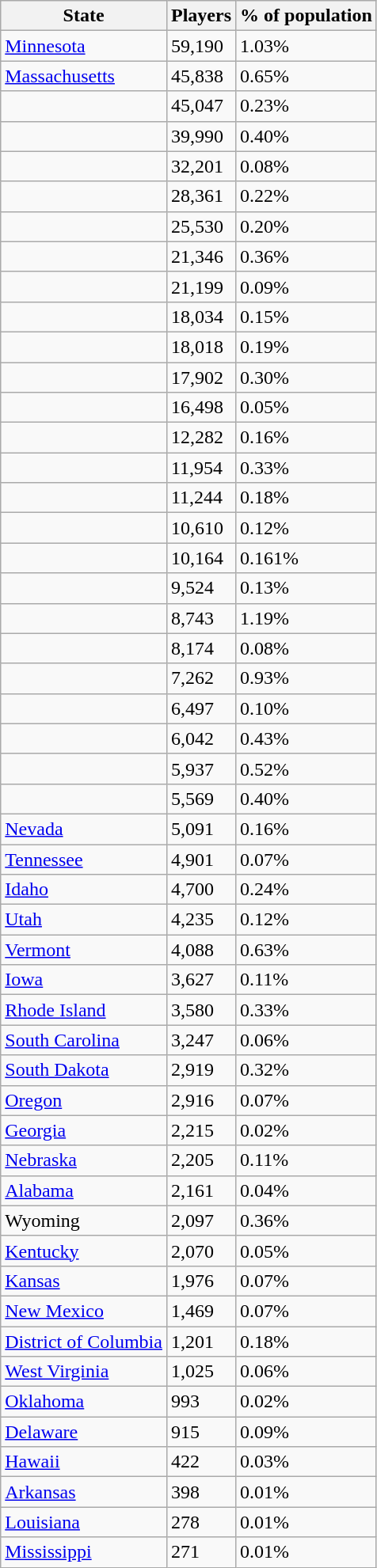<table class="wikitable sortable">
<tr>
<th>State</th>
<th>Players</th>
<th>% of population</th>
</tr>
<tr>
<td> <a href='#'>Minnesota</a></td>
<td>59,190</td>
<td>1.03%</td>
</tr>
<tr>
<td> <a href='#'>Massachusetts</a></td>
<td>45,838</td>
<td>0.65%</td>
</tr>
<tr>
<td></td>
<td>45,047</td>
<td>0.23%</td>
</tr>
<tr>
<td></td>
<td>39,990</td>
<td>0.40%</td>
</tr>
<tr>
<td></td>
<td>32,201</td>
<td>0.08%</td>
</tr>
<tr>
<td></td>
<td>28,361</td>
<td>0.22%</td>
</tr>
<tr>
<td></td>
<td>25,530</td>
<td>0.20%</td>
</tr>
<tr>
<td></td>
<td>21,346</td>
<td>0.36%</td>
</tr>
<tr>
<td></td>
<td>21,199</td>
<td>0.09%</td>
</tr>
<tr>
<td></td>
<td>18,034</td>
<td>0.15%</td>
</tr>
<tr>
<td></td>
<td>18,018</td>
<td>0.19%</td>
</tr>
<tr>
<td></td>
<td>17,902</td>
<td>0.30%</td>
</tr>
<tr>
<td></td>
<td>16,498</td>
<td>0.05%</td>
</tr>
<tr>
<td></td>
<td>12,282</td>
<td>0.16%</td>
</tr>
<tr>
<td></td>
<td>11,954</td>
<td>0.33%</td>
</tr>
<tr>
<td></td>
<td>11,244</td>
<td>0.18%</td>
</tr>
<tr>
<td></td>
<td>10,610</td>
<td>0.12%</td>
</tr>
<tr>
<td></td>
<td>10,164</td>
<td>0.161%</td>
</tr>
<tr>
<td></td>
<td>9,524</td>
<td>0.13%</td>
</tr>
<tr>
<td></td>
<td>8,743</td>
<td>1.19%</td>
</tr>
<tr>
<td></td>
<td>8,174</td>
<td>0.08%</td>
</tr>
<tr>
<td></td>
<td>7,262</td>
<td>0.93%</td>
</tr>
<tr>
<td></td>
<td>6,497</td>
<td>0.10%</td>
</tr>
<tr>
<td></td>
<td>6,042</td>
<td>0.43%</td>
</tr>
<tr>
<td></td>
<td>5,937</td>
<td>0.52%</td>
</tr>
<tr>
<td></td>
<td>5,569</td>
<td>0.40%</td>
</tr>
<tr>
<td> <a href='#'>Nevada</a></td>
<td>5,091</td>
<td>0.16%</td>
</tr>
<tr>
<td> <a href='#'>Tennessee</a></td>
<td>4,901</td>
<td>0.07%</td>
</tr>
<tr>
<td> <a href='#'>Idaho</a></td>
<td>4,700</td>
<td>0.24%</td>
</tr>
<tr>
<td> <a href='#'>Utah</a></td>
<td>4,235</td>
<td>0.12%</td>
</tr>
<tr>
<td> <a href='#'>Vermont</a></td>
<td>4,088</td>
<td>0.63%</td>
</tr>
<tr>
<td> <a href='#'>Iowa</a></td>
<td>3,627</td>
<td>0.11%</td>
</tr>
<tr>
<td> <a href='#'>Rhode Island</a></td>
<td>3,580</td>
<td>0.33%</td>
</tr>
<tr>
<td> <a href='#'>South Carolina</a></td>
<td>3,247</td>
<td>0.06%</td>
</tr>
<tr>
<td> <a href='#'>South Dakota</a></td>
<td>2,919</td>
<td>0.32%</td>
</tr>
<tr>
<td> <a href='#'>Oregon</a></td>
<td>2,916</td>
<td>0.07%</td>
</tr>
<tr>
<td> <a href='#'>Georgia</a></td>
<td>2,215</td>
<td>0.02%</td>
</tr>
<tr>
<td> <a href='#'>Nebraska</a></td>
<td>2,205</td>
<td>0.11%</td>
</tr>
<tr>
<td> <a href='#'>Alabama</a></td>
<td>2,161</td>
<td>0.04%</td>
</tr>
<tr>
<td> Wyoming</td>
<td>2,097</td>
<td>0.36%</td>
</tr>
<tr>
<td> <a href='#'>Kentucky</a></td>
<td>2,070</td>
<td>0.05%</td>
</tr>
<tr>
<td> <a href='#'>Kansas</a></td>
<td>1,976</td>
<td>0.07%</td>
</tr>
<tr>
<td> <a href='#'>New Mexico</a></td>
<td>1,469</td>
<td>0.07%</td>
</tr>
<tr>
<td> <a href='#'>District of Columbia</a></td>
<td>1,201</td>
<td>0.18%</td>
</tr>
<tr>
<td> <a href='#'>West Virginia</a></td>
<td>1,025</td>
<td>0.06%</td>
</tr>
<tr>
<td> <a href='#'>Oklahoma</a></td>
<td>993</td>
<td>0.02%</td>
</tr>
<tr>
<td> <a href='#'>Delaware</a></td>
<td>915</td>
<td>0.09%</td>
</tr>
<tr>
<td> <a href='#'>Hawaii</a></td>
<td>422</td>
<td>0.03%</td>
</tr>
<tr>
<td> <a href='#'>Arkansas</a></td>
<td>398</td>
<td>0.01%</td>
</tr>
<tr>
<td> <a href='#'>Louisiana</a></td>
<td>278</td>
<td>0.01%</td>
</tr>
<tr>
<td> <a href='#'>Mississippi</a></td>
<td>271</td>
<td>0.01%</td>
</tr>
</table>
